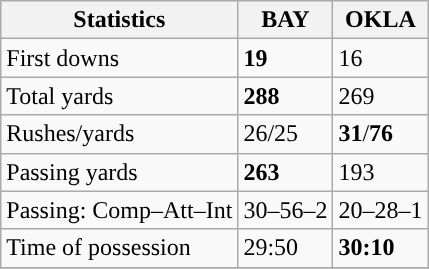<table class="wikitable" style="float: left;">
<tr>
<th>Statistics</th>
<th>BAY</th>
<th>OKLA</th>
</tr>
<tr>
<td>First downs</td>
<td><strong>19</strong></td>
<td>16</td>
</tr>
<tr>
<td>Total yards</td>
<td><strong>288</strong></td>
<td>269</td>
</tr>
<tr>
<td>Rushes/yards</td>
<td>26/25</td>
<td><strong>31</strong>/<strong>76</strong></td>
</tr>
<tr>
<td>Passing yards</td>
<td><strong>263</strong></td>
<td>193</td>
</tr>
<tr>
<td>Passing: Comp–Att–Int</td>
<td>30–56–2</td>
<td>20–28–1</td>
</tr>
<tr>
<td>Time of possession</td>
<td>29:50</td>
<td><strong>30:10</strong></td>
</tr>
<tr>
</tr>
</table>
